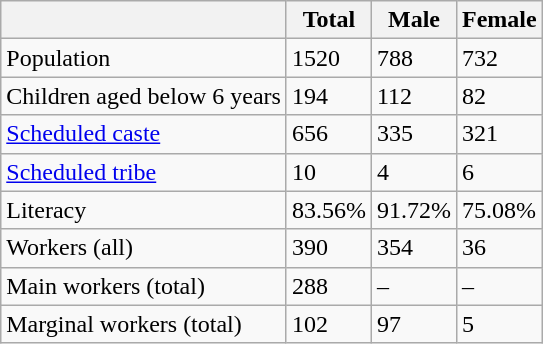<table class="wikitable sortable">
<tr>
<th></th>
<th>Total</th>
<th>Male</th>
<th>Female</th>
</tr>
<tr>
<td>Population</td>
<td>1520</td>
<td>788</td>
<td>732</td>
</tr>
<tr>
<td>Children aged below 6 years</td>
<td>194</td>
<td>112</td>
<td>82</td>
</tr>
<tr>
<td><a href='#'>Scheduled caste</a></td>
<td>656</td>
<td>335</td>
<td>321</td>
</tr>
<tr>
<td><a href='#'>Scheduled tribe</a></td>
<td>10</td>
<td>4</td>
<td>6</td>
</tr>
<tr>
<td>Literacy</td>
<td>83.56%</td>
<td>91.72%</td>
<td>75.08%</td>
</tr>
<tr>
<td>Workers (all)</td>
<td>390</td>
<td>354</td>
<td>36</td>
</tr>
<tr>
<td>Main workers (total)</td>
<td>288</td>
<td>–</td>
<td>–</td>
</tr>
<tr>
<td>Marginal workers (total)</td>
<td>102</td>
<td>97</td>
<td>5</td>
</tr>
</table>
